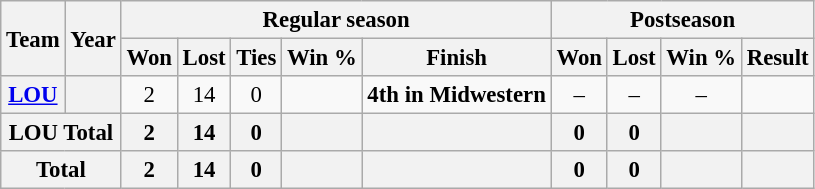<table class="wikitable" style="font-size: 95%; text-align:center;">
<tr>
<th rowspan="2">Team</th>
<th rowspan="2">Year</th>
<th colspan="5">Regular season</th>
<th colspan="4">Postseason</th>
</tr>
<tr>
<th>Won</th>
<th>Lost</th>
<th>Ties</th>
<th>Win %</th>
<th>Finish</th>
<th>Won</th>
<th>Lost</th>
<th>Win %</th>
<th>Result</th>
</tr>
<tr>
<th><a href='#'>LOU</a></th>
<th></th>
<td>2</td>
<td>14</td>
<td>0</td>
<td></td>
<td><strong>4th in Midwestern</strong></td>
<td>–</td>
<td>–</td>
<td>–</td>
<td></td>
</tr>
<tr>
<th colspan="2">LOU Total</th>
<th>2</th>
<th>14</th>
<th>0</th>
<th></th>
<th></th>
<th>0</th>
<th>0</th>
<th></th>
<th></th>
</tr>
<tr>
<th colspan="2">Total</th>
<th>2</th>
<th>14</th>
<th>0</th>
<th></th>
<th></th>
<th>0</th>
<th>0</th>
<th></th>
<th></th>
</tr>
</table>
